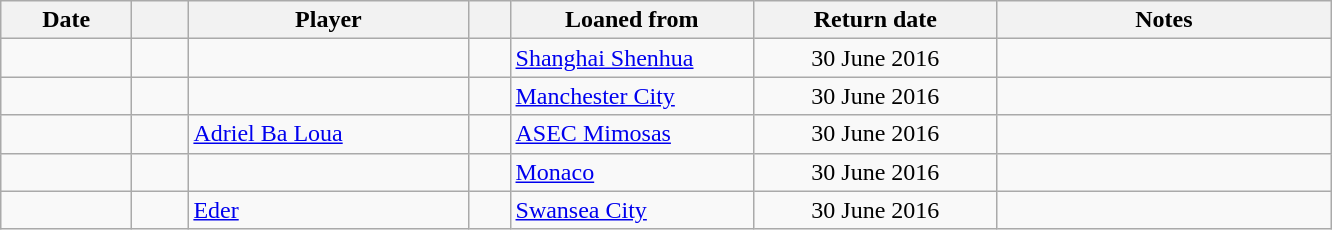<table class="wikitable sortable">
<tr>
<th style="width:80px;">Date</th>
<th style="width:30px;"></th>
<th style="width:180px;">Player</th>
<th style="width:20px;"></th>
<th style="width:155px;">Loaned from</th>
<th style="width:155px;" class="unsortable">Return date</th>
<th style="width:215px;" class="unsortable">Notes</th>
</tr>
<tr>
<td></td>
<td align=center></td>
<td> </td>
<td></td>
<td> <a href='#'>Shanghai Shenhua</a></td>
<td align=center>30 June 2016</td>
<td align=center></td>
</tr>
<tr>
<td></td>
<td align=center></td>
<td> </td>
<td></td>
<td> <a href='#'>Manchester City</a></td>
<td align=center>30 June 2016</td>
<td align=center></td>
</tr>
<tr>
<td></td>
<td align=center></td>
<td> <a href='#'>Adriel Ba Loua</a></td>
<td></td>
<td> <a href='#'>ASEC Mimosas</a></td>
<td align=center>30 June 2016</td>
<td align=center></td>
</tr>
<tr>
<td></td>
<td align=center></td>
<td> </td>
<td></td>
<td> <a href='#'>Monaco</a></td>
<td align=center>30 June 2016</td>
<td align=center></td>
</tr>
<tr>
<td></td>
<td align=center></td>
<td> <a href='#'>Eder</a></td>
<td></td>
<td> <a href='#'>Swansea City</a></td>
<td align=center>30 June 2016</td>
<td align=center></td>
</tr>
</table>
